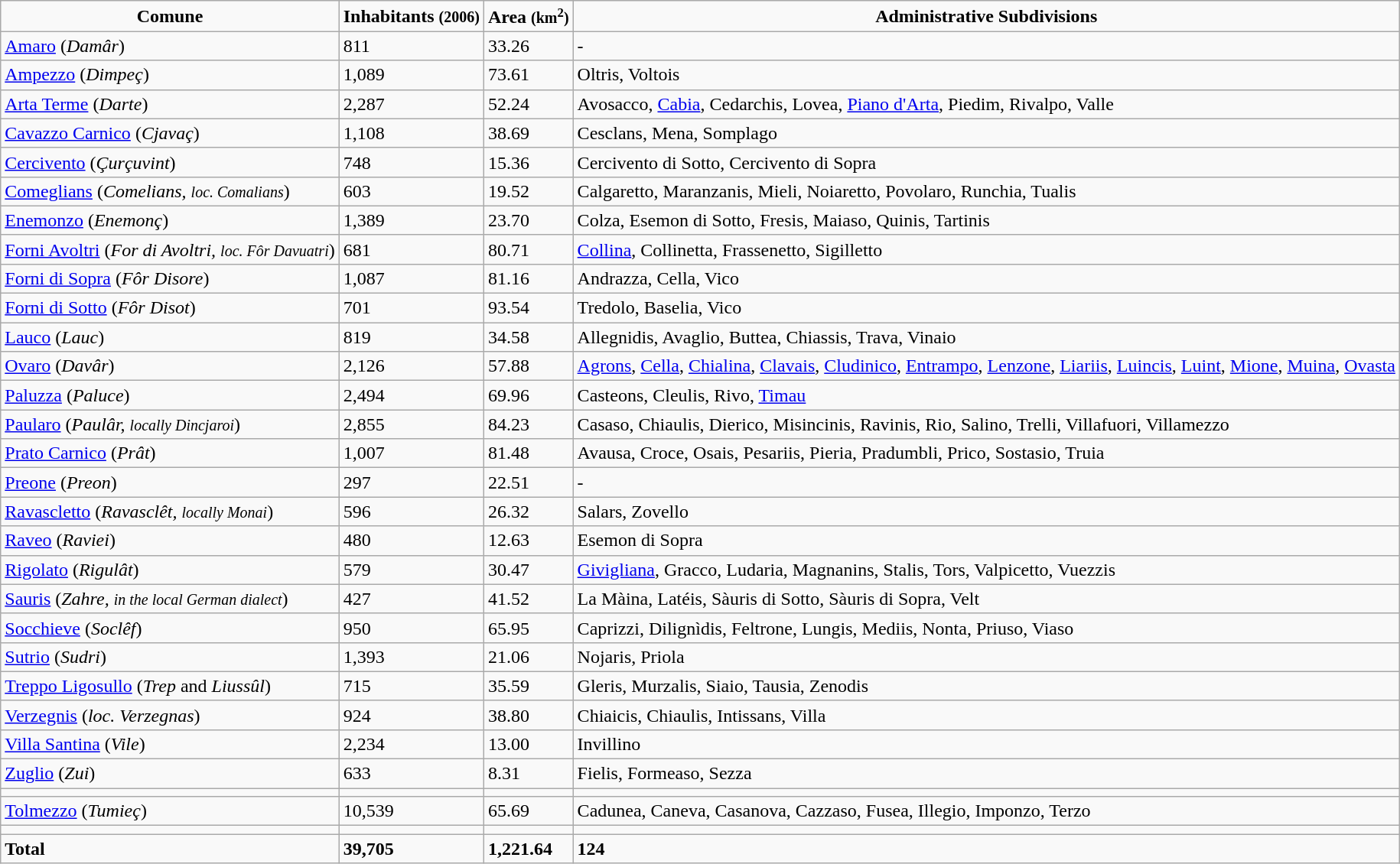<table class="wikitable">
<tr style="text-align:center;">
<td><strong>Comune</strong></td>
<td><strong>Inhabitants <small>(2006)</small></strong></td>
<td><strong>Area <small>(km<sup>2</sup>)</small></strong></td>
<td><strong>Administrative Subdivisions</strong></td>
</tr>
<tr align=left>
<td><a href='#'>Amaro</a> (<em>Damâr</em>)</td>
<td>811</td>
<td>33.26</td>
<td>-</td>
</tr>
<tr align=left>
<td><a href='#'>Ampezzo</a> (<em>Dimpeç</em>)</td>
<td>1,089</td>
<td>73.61</td>
<td>Oltris, Voltois</td>
</tr>
<tr align=left>
<td><a href='#'>Arta Terme</a> (<em>Darte</em>)</td>
<td>2,287</td>
<td>52.24</td>
<td>Avosacco, <a href='#'>Cabia</a>, Cedarchis, Lovea, <a href='#'>Piano d'Arta</a>, Piedim, Rivalpo, Valle</td>
</tr>
<tr align=left>
<td><a href='#'>Cavazzo Carnico</a> (<em>Cjavaç</em>)</td>
<td>1,108</td>
<td>38.69</td>
<td>Cesclans, Mena, Somplago</td>
</tr>
<tr align=left>
<td><a href='#'>Cercivento</a> (<em>Çurçuvint</em>)</td>
<td>748</td>
<td>15.36</td>
<td>Cercivento di Sotto, Cercivento di Sopra</td>
</tr>
<tr align=left>
<td><a href='#'>Comeglians</a> (<em>Comelians, <small>loc. Comalians</small></em>)</td>
<td>603</td>
<td>19.52</td>
<td>Calgaretto, Maranzanis, Mieli, Noiaretto, Povolaro, Runchia, Tualis</td>
</tr>
<tr align=left>
<td><a href='#'>Enemonzo</a> (<em>Enemonç</em>)</td>
<td>1,389</td>
<td>23.70</td>
<td>Colza, Esemon di Sotto, Fresis, Maiaso, Quinis, Tartinis</td>
</tr>
<tr align=left>
<td><a href='#'>Forni Avoltri</a> (<em>For di Avoltri, <small>loc. Fôr Davuatri</small></em>)</td>
<td>681</td>
<td>80.71</td>
<td><a href='#'>Collina</a>, Collinetta, Frassenetto, Sigilletto</td>
</tr>
<tr align=left>
<td><a href='#'>Forni di Sopra</a> (<em>Fôr Disore</em>)</td>
<td>1,087</td>
<td>81.16</td>
<td>Andrazza, Cella, Vico</td>
</tr>
<tr align=left>
<td><a href='#'>Forni di Sotto</a> (<em>Fôr Disot</em>)</td>
<td>701</td>
<td>93.54</td>
<td>Tredolo, Baselia, Vico</td>
</tr>
<tr align=left>
<td><a href='#'>Lauco</a> (<em>Lauc</em>)</td>
<td>819</td>
<td>34.58</td>
<td>Allegnidis, Avaglio, Buttea, Chiassis, Trava, Vinaio</td>
</tr>
<tr align=left>
<td><a href='#'>Ovaro</a> (<em>Davâr</em>)</td>
<td>2,126</td>
<td>57.88</td>
<td><a href='#'>Agrons</a>, <a href='#'>Cella</a>, <a href='#'>Chialina</a>, <a href='#'>Clavais</a>, <a href='#'>Cludinico</a>, <a href='#'>Entrampo</a>, <a href='#'>Lenzone</a>, <a href='#'>Liariis</a>, <a href='#'>Luincis</a>, <a href='#'>Luint</a>, <a href='#'>Mione</a>, <a href='#'>Muina</a>, <a href='#'>Ovasta</a></td>
</tr>
<tr align=left>
<td><a href='#'>Paluzza</a> (<em>Paluce</em>)</td>
<td>2,494</td>
<td>69.96</td>
<td>Casteons, Cleulis, Rivo, <a href='#'>Timau</a></td>
</tr>
<tr align=left>
<td><a href='#'>Paularo</a> (<em>Paulâr, <small>locally Dincjaroi</small></em>)</td>
<td>2,855</td>
<td>84.23</td>
<td>Casaso, Chiaulis, Dierico, Misincinis, Ravinis, Rio, Salino, Trelli, Villafuori, Villamezzo</td>
</tr>
<tr align=left>
<td><a href='#'>Prato Carnico</a> (<em>Prât</em>)</td>
<td>1,007</td>
<td>81.48</td>
<td>Avausa, Croce, Osais, Pesariis, Pieria, Pradumbli, Prico, Sostasio, Truia</td>
</tr>
<tr align=left>
<td><a href='#'>Preone</a> (<em>Preon</em>)</td>
<td>297</td>
<td>22.51</td>
<td>-</td>
</tr>
<tr align=left>
<td><a href='#'>Ravascletto</a> (<em>Ravasclêt, <small>locally Monai</small></em>)</td>
<td>596</td>
<td>26.32</td>
<td>Salars, Zovello</td>
</tr>
<tr align=left>
<td><a href='#'>Raveo</a> (<em>Raviei</em>)</td>
<td>480</td>
<td>12.63</td>
<td>Esemon di Sopra</td>
</tr>
<tr align=left>
<td><a href='#'>Rigolato</a> (<em>Rigulât</em>)</td>
<td>579</td>
<td>30.47</td>
<td><a href='#'>Givigliana</a>, Gracco, Ludaria, Magnanins, Stalis, Tors, Valpicetto, Vuezzis</td>
</tr>
<tr align=left>
<td><a href='#'>Sauris</a> (<em>Zahre, <small>in the local German dialect</small></em>)</td>
<td>427</td>
<td>41.52</td>
<td>La Màina, Latéis, Sàuris di Sotto, Sàuris di Sopra, Velt</td>
</tr>
<tr align=left>
<td><a href='#'>Socchieve</a> (<em>Soclêf</em>)</td>
<td>950</td>
<td>65.95</td>
<td>Caprizzi, Dilignìdis, Feltrone, Lungis, Mediis, Nonta, Priuso, Viaso</td>
</tr>
<tr align=left>
<td><a href='#'>Sutrio</a> (<em>Sudri</em>)</td>
<td>1,393</td>
<td>21.06</td>
<td>Nojaris, Priola</td>
</tr>
<tr align=left>
<td><a href='#'>Treppo Ligosullo</a> (<em>Trep</em> and <em>Liussûl</em>)</td>
<td>715</td>
<td>35.59</td>
<td>Gleris, Murzalis, Siaio, Tausia, Zenodis</td>
</tr>
<tr align=left>
<td><a href='#'>Verzegnis</a> (<em>loc. Verzegnas</em>)</td>
<td>924</td>
<td>38.80</td>
<td>Chiaicis, Chiaulis, Intissans, Villa</td>
</tr>
<tr align=left>
<td><a href='#'>Villa Santina</a> (<em>Vile</em>)</td>
<td>2,234</td>
<td>13.00</td>
<td>Invillino</td>
</tr>
<tr align=left>
<td><a href='#'>Zuglio</a> (<em>Zui</em>)</td>
<td>633</td>
<td>8.31</td>
<td>Fielis, Formeaso, Sezza</td>
</tr>
<tr align=left>
<td></td>
<td></td>
<td></td>
<td></td>
</tr>
<tr align=left>
<td><a href='#'>Tolmezzo</a> (<em>Tumieç</em>)</td>
<td>10,539</td>
<td>65.69</td>
<td>Cadunea, Caneva, Casanova, Cazzaso, Fusea, Illegio, Imponzo, Terzo</td>
</tr>
<tr align=left>
<td></td>
<td></td>
<td></td>
<td></td>
</tr>
<tr align=left>
<td><strong>Total</strong></td>
<td><strong>39,705</strong></td>
<td><strong>1,221.64</strong></td>
<td><strong>124</strong></td>
</tr>
</table>
